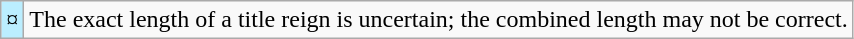<table class="wikitable">
<tr>
<td style="background-color:#bbeeff">¤</td>
<td>The exact length of a title reign is uncertain; the combined length may not be correct.</td>
</tr>
</table>
